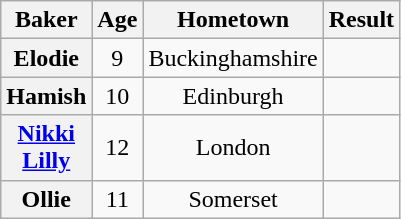<table class="wikitable sortable" style="display:inline-table; text-align:center">
<tr>
<th scope="col">Baker</th>
<th scope="col">Age</th>
<th scope="col">Hometown</th>
<th scope="col">Result</th>
</tr>
<tr>
<th scope="row">Elodie</th>
<td>9</td>
<td>Buckinghamshire</td>
<td></td>
</tr>
<tr>
<th scope="row">Hamish</th>
<td>10</td>
<td>Edinburgh</td>
<td></td>
</tr>
<tr>
<th scope="row"><a href='#'>Nikki<br>Lilly</a></th>
<td>12</td>
<td>London</td>
<td></td>
</tr>
<tr>
<th scope="row">Ollie</th>
<td>11</td>
<td>Somerset</td>
<td></td>
</tr>
</table>
